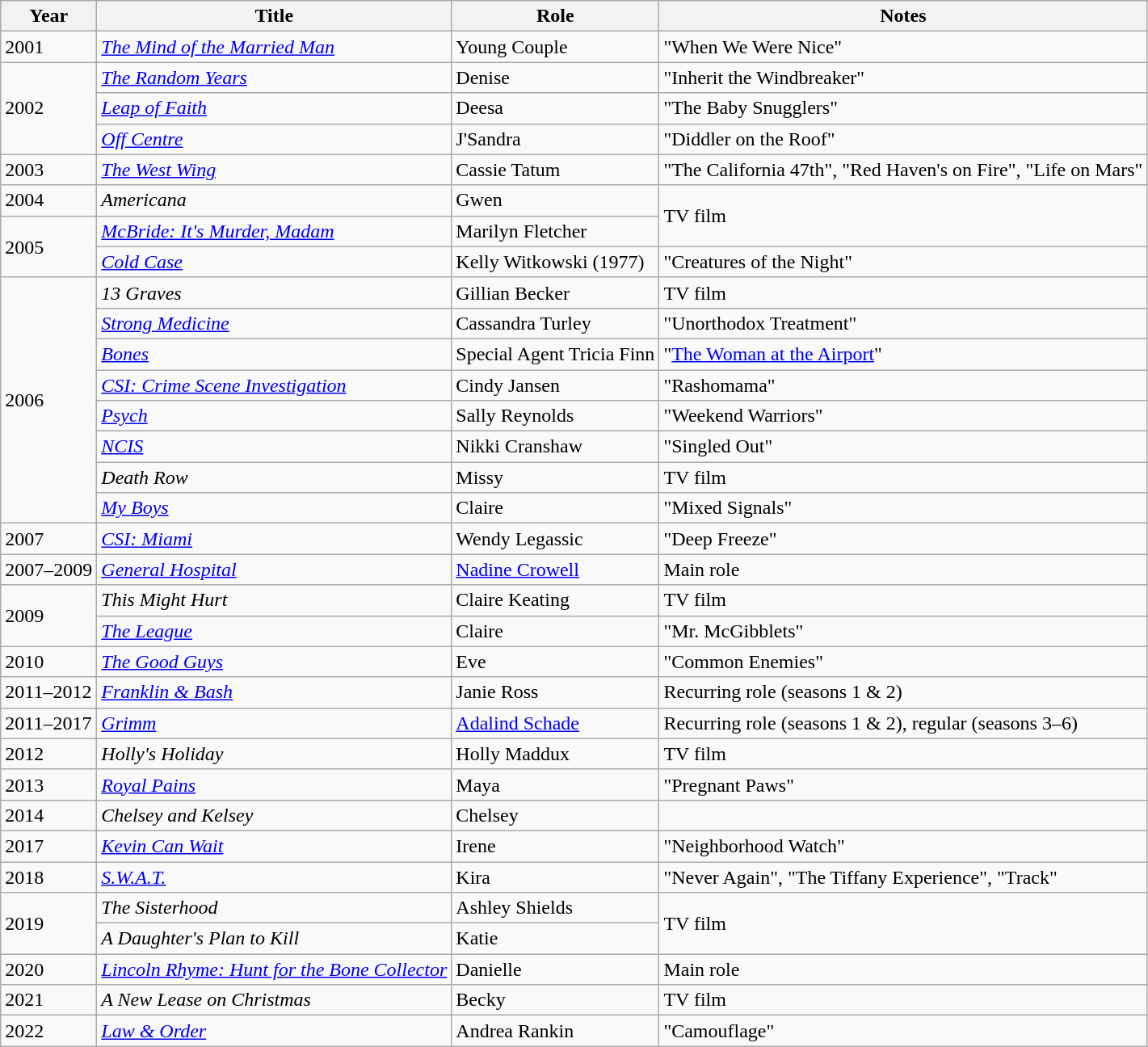<table class="wikitable sortable">
<tr>
<th>Year</th>
<th>Title</th>
<th>Role</th>
<th class="unsortable">Notes</th>
</tr>
<tr>
<td>2001</td>
<td><em><a href='#'>The Mind of the Married Man</a></em></td>
<td>Young Couple</td>
<td>"When We Were Nice"</td>
</tr>
<tr>
<td rowspan=3>2002</td>
<td><em><a href='#'>The Random Years</a></em></td>
<td>Denise</td>
<td>"Inherit the Windbreaker"</td>
</tr>
<tr>
<td><em><a href='#'>Leap of Faith</a></em></td>
<td>Deesa</td>
<td>"The Baby Snugglers"</td>
</tr>
<tr>
<td><em><a href='#'>Off Centre</a></em></td>
<td>J'Sandra</td>
<td>"Diddler on the Roof"</td>
</tr>
<tr>
<td>2003</td>
<td><em><a href='#'>The West Wing</a></em></td>
<td>Cassie Tatum</td>
<td>"The California 47th", "Red Haven's on Fire", "Life on Mars"</td>
</tr>
<tr>
<td>2004</td>
<td><em>Americana</em></td>
<td>Gwen</td>
<td rowspan=2>TV film</td>
</tr>
<tr>
<td rowspan=2>2005</td>
<td><em><a href='#'>McBride: It's Murder, Madam</a></em></td>
<td>Marilyn Fletcher</td>
</tr>
<tr>
<td><em><a href='#'>Cold Case</a></em></td>
<td>Kelly Witkowski (1977)</td>
<td>"Creatures of the Night"</td>
</tr>
<tr>
<td rowspan=8>2006</td>
<td><em>13 Graves</em></td>
<td>Gillian Becker</td>
<td>TV film</td>
</tr>
<tr>
<td><em><a href='#'>Strong Medicine</a></em></td>
<td>Cassandra Turley</td>
<td>"Unorthodox Treatment"</td>
</tr>
<tr>
<td><em><a href='#'>Bones</a></em></td>
<td>Special Agent Tricia Finn</td>
<td>"<a href='#'>The Woman at the Airport</a>"</td>
</tr>
<tr>
<td><em><a href='#'>CSI: Crime Scene Investigation</a></em></td>
<td>Cindy Jansen</td>
<td>"Rashomama"</td>
</tr>
<tr>
<td><em><a href='#'>Psych</a></em></td>
<td>Sally Reynolds</td>
<td>"Weekend Warriors"</td>
</tr>
<tr>
<td><em><a href='#'>NCIS</a></em></td>
<td>Nikki Cranshaw</td>
<td>"Singled Out"</td>
</tr>
<tr>
<td><em>Death Row</em></td>
<td>Missy</td>
<td>TV film</td>
</tr>
<tr>
<td><em><a href='#'>My Boys</a></em></td>
<td>Claire</td>
<td>"Mixed Signals"</td>
</tr>
<tr>
<td>2007</td>
<td><em><a href='#'>CSI: Miami</a></em></td>
<td>Wendy Legassic</td>
<td>"Deep Freeze"</td>
</tr>
<tr>
<td>2007–2009</td>
<td><em><a href='#'>General Hospital</a></em></td>
<td><a href='#'>Nadine Crowell</a></td>
<td>Main role</td>
</tr>
<tr>
<td rowspan=2>2009</td>
<td><em>This Might Hurt</em></td>
<td>Claire Keating</td>
<td>TV film</td>
</tr>
<tr>
<td><em><a href='#'>The League</a></em></td>
<td>Claire</td>
<td>"Mr. McGibblets"</td>
</tr>
<tr>
<td>2010</td>
<td><em><a href='#'>The Good Guys</a></em></td>
<td>Eve</td>
<td>"Common Enemies"</td>
</tr>
<tr>
<td>2011–2012</td>
<td><em><a href='#'>Franklin & Bash</a></em></td>
<td>Janie Ross</td>
<td>Recurring role (seasons 1 & 2)</td>
</tr>
<tr>
<td>2011–2017</td>
<td><em><a href='#'>Grimm</a></em></td>
<td><a href='#'>Adalind Schade</a></td>
<td>Recurring role (seasons 1 & 2), regular (seasons 3–6)</td>
</tr>
<tr>
<td>2012</td>
<td><em>Holly's Holiday</em></td>
<td>Holly Maddux</td>
<td>TV film</td>
</tr>
<tr>
<td>2013</td>
<td><em><a href='#'>Royal Pains</a></em></td>
<td>Maya</td>
<td>"Pregnant Paws"</td>
</tr>
<tr>
<td>2014</td>
<td><em>Chelsey and Kelsey</em></td>
<td>Chelsey</td>
<td></td>
</tr>
<tr>
<td>2017</td>
<td><em><a href='#'>Kevin Can Wait</a></em></td>
<td>Irene</td>
<td>"Neighborhood Watch"</td>
</tr>
<tr>
<td>2018</td>
<td><em><a href='#'>S.W.A.T.</a></em></td>
<td>Kira</td>
<td>"Never Again", "The Tiffany Experience", "Track"</td>
</tr>
<tr>
<td rowspan=2>2019</td>
<td><em>The Sisterhood</em></td>
<td>Ashley Shields</td>
<td rowspan=2>TV film</td>
</tr>
<tr>
<td><em>A Daughter's Plan to Kill</em></td>
<td>Katie</td>
</tr>
<tr>
<td>2020</td>
<td><em><a href='#'>Lincoln Rhyme: Hunt for the Bone Collector</a></em></td>
<td>Danielle</td>
<td>Main role</td>
</tr>
<tr>
<td>2021</td>
<td><em>A New Lease on Christmas</em></td>
<td>Becky</td>
<td>TV film</td>
</tr>
<tr>
<td>2022</td>
<td><em><a href='#'>Law & Order</a></em></td>
<td>Andrea Rankin</td>
<td>"Camouflage"</td>
</tr>
</table>
